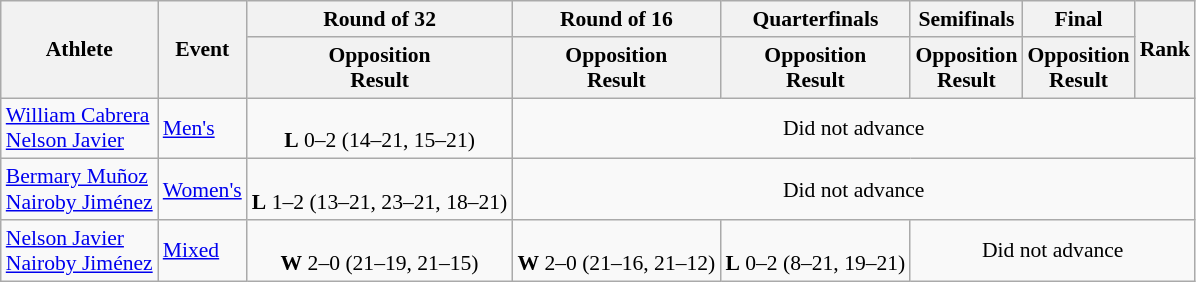<table class="wikitable" style="font-size:90%">
<tr>
<th rowspan="2">Athlete</th>
<th rowspan="2">Event</th>
<th>Round of 32</th>
<th>Round of 16</th>
<th>Quarterfinals</th>
<th>Semifinals</th>
<th>Final</th>
<th rowspan="2">Rank</th>
</tr>
<tr>
<th>Opposition<br>Result</th>
<th>Opposition<br>Result</th>
<th>Opposition<br>Result</th>
<th>Opposition<br>Result</th>
<th>Opposition<br>Result</th>
</tr>
<tr align=center>
<td align=left><a href='#'>William Cabrera</a><br><a href='#'>Nelson Javier</a></td>
<td align=left><a href='#'>Men's</a></td>
<td><br><strong>L</strong> 0–2 (14–21, 15–21)</td>
<td colspan=5>Did not advance</td>
</tr>
<tr align=center>
<td align=left><a href='#'>Bermary Muñoz</a><br><a href='#'>Nairoby Jiménez</a></td>
<td align=left><a href='#'>Women's</a></td>
<td><br><strong>L</strong> 1–2 (13–21, 23–21, 18–21)</td>
<td colspan=5>Did not advance</td>
</tr>
<tr align=center>
<td align=left><a href='#'>Nelson Javier</a><br><a href='#'>Nairoby Jiménez</a></td>
<td align=left><a href='#'>Mixed</a></td>
<td><br><strong>W</strong> 2–0 (21–19, 21–15)</td>
<td><br><strong>W</strong> 2–0 (21–16, 21–12)</td>
<td><br><strong>L</strong> 0–2 (8–21, 19–21)</td>
<td colspan=3>Did not advance</td>
</tr>
</table>
